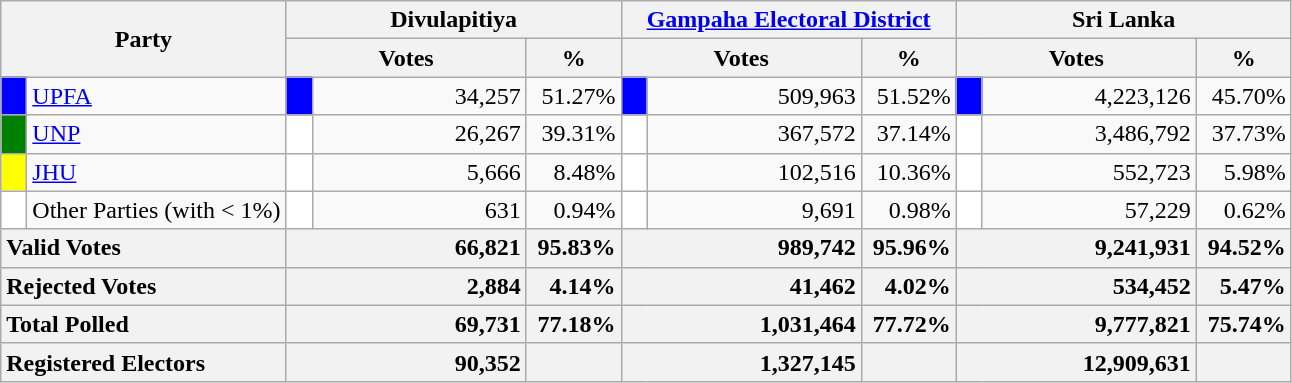<table class="wikitable">
<tr>
<th colspan="2" width="144px"rowspan="2">Party</th>
<th colspan="3" width="216px">Divulapitiya</th>
<th colspan="3" width="216px"><a href='#'>Gampaha Electoral District</a></th>
<th colspan="3" width="216px">Sri Lanka</th>
</tr>
<tr>
<th colspan="2" width="144px">Votes</th>
<th>%</th>
<th colspan="2" width="144px">Votes</th>
<th>%</th>
<th colspan="2" width="144px">Votes</th>
<th>%</th>
</tr>
<tr>
<td style="background-color:blue;" width="10px"></td>
<td style="text-align:left;"><a href='#'>UPFA</a></td>
<td style="background-color:blue;" width="10px"></td>
<td style="text-align:right;">34,257</td>
<td style="text-align:right;">51.27%</td>
<td style="background-color:blue;" width="10px"></td>
<td style="text-align:right;">509,963</td>
<td style="text-align:right;">51.52%</td>
<td style="background-color:blue;" width="10px"></td>
<td style="text-align:right;">4,223,126</td>
<td style="text-align:right;">45.70%</td>
</tr>
<tr>
<td style="background-color:green;" width="10px"></td>
<td style="text-align:left;"><a href='#'>UNP</a></td>
<td style="background-color:white;" width="10px"></td>
<td style="text-align:right;">26,267</td>
<td style="text-align:right;">39.31%</td>
<td style="background-color:white;" width="10px"></td>
<td style="text-align:right;">367,572</td>
<td style="text-align:right;">37.14%</td>
<td style="background-color:white;" width="10px"></td>
<td style="text-align:right;">3,486,792</td>
<td style="text-align:right;">37.73%</td>
</tr>
<tr>
<td style="background-color:yellow;" width="10px"></td>
<td style="text-align:left;"><a href='#'>JHU</a></td>
<td style="background-color:white;" width="10px"></td>
<td style="text-align:right;">5,666</td>
<td style="text-align:right;">8.48%</td>
<td style="background-color:white;" width="10px"></td>
<td style="text-align:right;">102,516</td>
<td style="text-align:right;">10.36%</td>
<td style="background-color:white;" width="10px"></td>
<td style="text-align:right;">552,723</td>
<td style="text-align:right;">5.98%</td>
</tr>
<tr>
<td style="background-color:white;" width="10px"></td>
<td style="text-align:left;">Other Parties (with < 1%)</td>
<td style="background-color:white;" width="10px"></td>
<td style="text-align:right;">631</td>
<td style="text-align:right;">0.94%</td>
<td style="background-color:white;" width="10px"></td>
<td style="text-align:right;">9,691</td>
<td style="text-align:right;">0.98%</td>
<td style="background-color:white;" width="10px"></td>
<td style="text-align:right;">57,229</td>
<td style="text-align:right;">0.62%</td>
</tr>
<tr>
<th colspan="2" width="144px"style="text-align:left;">Valid Votes</th>
<th style="text-align:right;"colspan="2" width="144px">66,821</th>
<th style="text-align:right;">95.83%</th>
<th style="text-align:right;"colspan="2" width="144px">989,742</th>
<th style="text-align:right;">95.96%</th>
<th style="text-align:right;"colspan="2" width="144px">9,241,931</th>
<th style="text-align:right;">94.52%</th>
</tr>
<tr>
<th colspan="2" width="144px"style="text-align:left;">Rejected Votes</th>
<th style="text-align:right;"colspan="2" width="144px">2,884</th>
<th style="text-align:right;">4.14%</th>
<th style="text-align:right;"colspan="2" width="144px">41,462</th>
<th style="text-align:right;">4.02%</th>
<th style="text-align:right;"colspan="2" width="144px">534,452</th>
<th style="text-align:right;">5.47%</th>
</tr>
<tr>
<th colspan="2" width="144px"style="text-align:left;">Total Polled</th>
<th style="text-align:right;"colspan="2" width="144px">69,731</th>
<th style="text-align:right;">77.18%</th>
<th style="text-align:right;"colspan="2" width="144px">1,031,464</th>
<th style="text-align:right;">77.72%</th>
<th style="text-align:right;"colspan="2" width="144px">9,777,821</th>
<th style="text-align:right;">75.74%</th>
</tr>
<tr>
<th colspan="2" width="144px"style="text-align:left;">Registered Electors</th>
<th style="text-align:right;"colspan="2" width="144px">90,352</th>
<th></th>
<th style="text-align:right;"colspan="2" width="144px">1,327,145</th>
<th></th>
<th style="text-align:right;"colspan="2" width="144px">12,909,631</th>
<th></th>
</tr>
</table>
